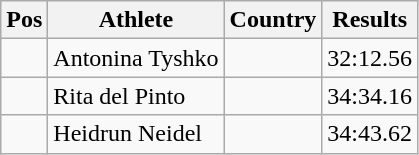<table class="wikitable">
<tr>
<th>Pos</th>
<th>Athlete</th>
<th>Country</th>
<th>Results</th>
</tr>
<tr>
<td align="center"></td>
<td>Antonina Tyshko</td>
<td></td>
<td>32:12.56</td>
</tr>
<tr>
<td align="center"></td>
<td>Rita del Pinto</td>
<td></td>
<td>34:34.16</td>
</tr>
<tr>
<td align="center"></td>
<td>Heidrun Neidel</td>
<td></td>
<td>34:43.62</td>
</tr>
</table>
